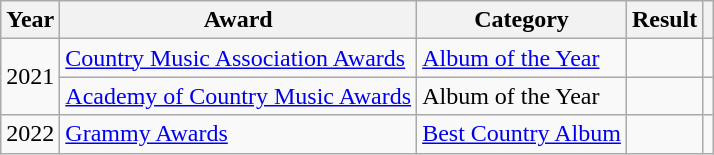<table class="wikitable">
<tr>
<th>Year</th>
<th>Award</th>
<th>Category</th>
<th>Result</th>
<th></th>
</tr>
<tr>
<td rowspan=2>2021</td>
<td><a href='#'>Country Music Association Awards</a></td>
<td><a href='#'>Album of the Year</a></td>
<td></td>
<td style="text-align:center;"></td>
</tr>
<tr>
<td><a href='#'>Academy of Country Music Awards</a></td>
<td>Album of the Year</td>
<td></td>
<td style="text-align:center;"></td>
</tr>
<tr>
<td rowspan=1>2022</td>
<td rowspan=1><a href='#'>Grammy Awards</a></td>
<td><a href='#'>Best Country Album</a></td>
<td></td>
<td style="text-align:center;"></td>
</tr>
</table>
